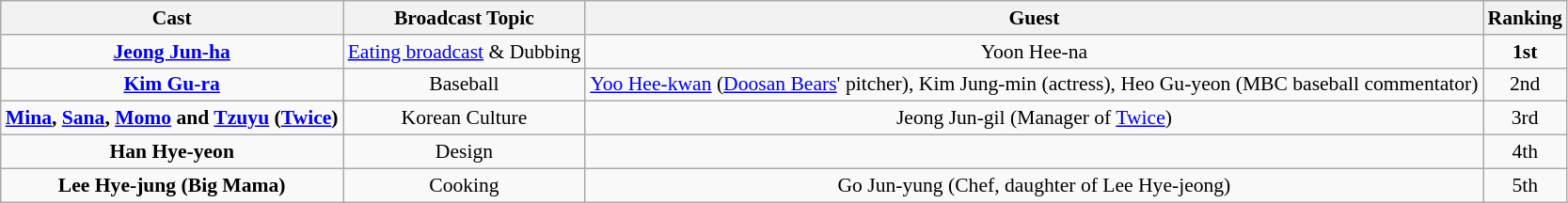<table class="wikitable" style="font-size:90%;">
<tr>
<th>Cast</th>
<th>Broadcast Topic</th>
<th>Guest</th>
<th>Ranking</th>
</tr>
<tr align="center">
<td><strong><a href='#'>Jeong Jun-ha</a></strong></td>
<td><a href='#'>Eating broadcast</a> & Dubbing</td>
<td>Yoon Hee-na</td>
<td><strong>1st</strong></td>
</tr>
<tr align="center">
<td><strong><a href='#'>Kim Gu-ra</a></strong></td>
<td>Baseball</td>
<td><a href='#'>Yoo Hee-kwan</a> (<a href='#'>Doosan Bears</a>' pitcher), Kim Jung-min (actress), Heo Gu-yeon (MBC baseball commentator)</td>
<td>2nd</td>
</tr>
<tr align="center">
<td><strong><a href='#'>Mina</a>, <a href='#'>Sana</a>, <a href='#'>Momo</a> and <a href='#'>Tzuyu</a> (<a href='#'>Twice</a>)</strong></td>
<td>Korean Culture</td>
<td>Jeong Jun-gil (Manager of <a href='#'>Twice</a>)</td>
<td>3rd</td>
</tr>
<tr align="center">
<td><strong>Han Hye-yeon</strong></td>
<td>Design</td>
<td></td>
<td>4th</td>
</tr>
<tr align="center">
<td><strong>Lee Hye-jung (Big Mama)</strong></td>
<td>Cooking</td>
<td>Go Jun-yung (Chef, daughter of Lee Hye-jeong)</td>
<td>5th</td>
</tr>
</table>
